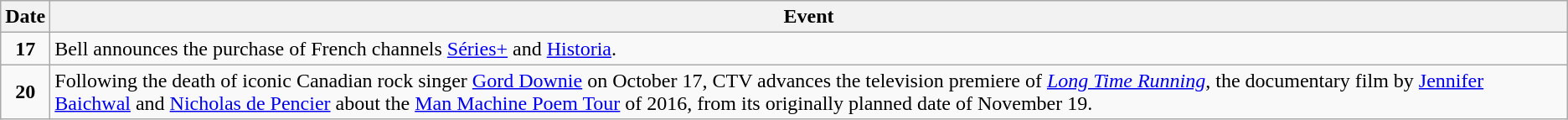<table class="wikitable">
<tr>
<th>Date</th>
<th>Event</th>
</tr>
<tr>
<td style="text-align:center;"><strong>17</strong></td>
<td>Bell announces the purchase of French channels <a href='#'>Séries+</a> and <a href='#'>Historia</a>.</td>
</tr>
<tr>
<td style="text-align:center;"><strong>20</strong></td>
<td>Following the death of iconic Canadian rock singer <a href='#'>Gord Downie</a> on October 17, CTV advances the television premiere of <em><a href='#'>Long Time Running</a></em>, the documentary film by <a href='#'>Jennifer Baichwal</a> and <a href='#'>Nicholas de Pencier</a> about the <a href='#'>Man Machine Poem Tour</a> of 2016, from its originally planned date of November 19.</td>
</tr>
</table>
